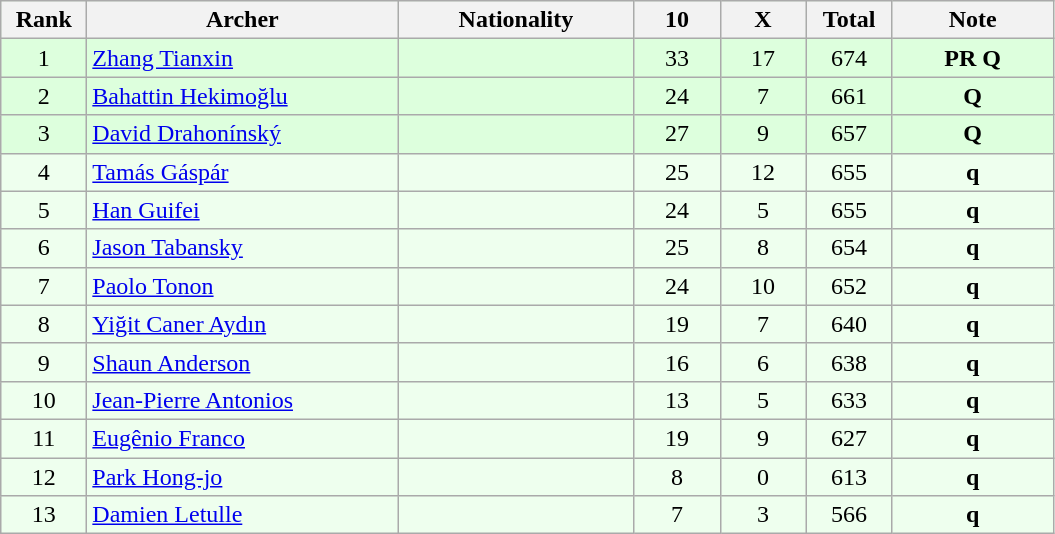<table class="wikitable sortable" style="text-align:center;background-color:#eeffee">
<tr>
<th width="50">Rank</th>
<th width="200">Archer</th>
<th width="150">Nationality</th>
<th width="50">10</th>
<th width="50">X</th>
<th width="50">Total</th>
<th width="100">Note</th>
</tr>
<tr bgcolor=ddffdd>
<td>1</td>
<td align="left"><a href='#'>Zhang Tianxin</a></td>
<td align="left"></td>
<td>33</td>
<td>17</td>
<td>674</td>
<td><strong>PR Q</strong></td>
</tr>
<tr bgcolor=ddffdd>
<td>2</td>
<td align="left"><a href='#'>Bahattin Hekimoğlu</a></td>
<td align="left"></td>
<td>24</td>
<td>7</td>
<td>661</td>
<td><strong>Q</strong></td>
</tr>
<tr bgcolor=ddffdd>
<td>3</td>
<td align="left"><a href='#'>David Drahonínský</a></td>
<td align="left"></td>
<td>27</td>
<td>9</td>
<td>657</td>
<td><strong>Q</strong></td>
</tr>
<tr>
<td>4</td>
<td align="left"><a href='#'>Tamás Gáspár</a></td>
<td align="left"></td>
<td>25</td>
<td>12</td>
<td>655</td>
<td><strong>q</strong></td>
</tr>
<tr>
<td>5</td>
<td align="left"><a href='#'>Han Guifei</a></td>
<td align="left"></td>
<td>24</td>
<td>5</td>
<td>655</td>
<td><strong>q</strong></td>
</tr>
<tr>
<td>6</td>
<td align="left"><a href='#'>Jason Tabansky</a></td>
<td align="left"></td>
<td>25</td>
<td>8</td>
<td>654</td>
<td><strong>q</strong></td>
</tr>
<tr>
<td>7</td>
<td align="left"><a href='#'>Paolo Tonon</a></td>
<td align="left"></td>
<td>24</td>
<td>10</td>
<td>652</td>
<td><strong>q</strong></td>
</tr>
<tr>
<td>8</td>
<td align="left"><a href='#'>Yiğit Caner Aydın</a></td>
<td align="left"></td>
<td>19</td>
<td>7</td>
<td>640</td>
<td><strong>q</strong></td>
</tr>
<tr>
<td>9</td>
<td align="left"><a href='#'>Shaun Anderson</a></td>
<td align="left"></td>
<td>16</td>
<td>6</td>
<td>638</td>
<td><strong>q</strong></td>
</tr>
<tr>
<td>10</td>
<td align="left"><a href='#'>Jean-Pierre Antonios</a></td>
<td align="left"></td>
<td>13</td>
<td>5</td>
<td>633</td>
<td><strong>q</strong></td>
</tr>
<tr>
<td>11</td>
<td align="left"><a href='#'>Eugênio Franco</a></td>
<td align="left"></td>
<td>19</td>
<td>9</td>
<td>627</td>
<td><strong>q</strong></td>
</tr>
<tr>
<td>12</td>
<td align="left"><a href='#'>Park Hong-jo</a></td>
<td align="left"></td>
<td>8</td>
<td>0</td>
<td>613</td>
<td><strong>q</strong></td>
</tr>
<tr>
<td>13</td>
<td align="left"><a href='#'>Damien Letulle</a></td>
<td align="left"></td>
<td>7</td>
<td>3</td>
<td>566</td>
<td><strong>q</strong></td>
</tr>
</table>
